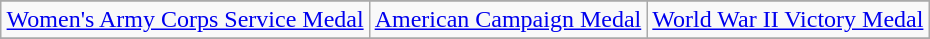<table class="wikitable" style="margin:1em auto; text-align:center;">
<tr>
</tr>
<tr>
<td><a href='#'>Women's Army Corps Service Medal</a></td>
<td><a href='#'>American Campaign Medal</a></td>
<td><a href='#'>World War II Victory Medal</a></td>
</tr>
<tr>
</tr>
</table>
